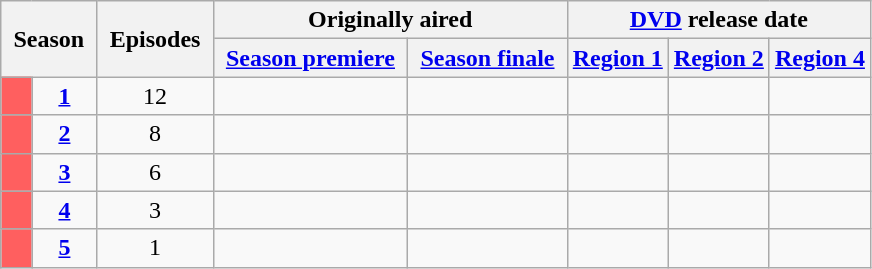<table class="wikitable plainrowheaders" style="text-align: center;">
<tr>
<th scope="col" style="padding: 0 8px;" colspan="2" rowspan="2">Season</th>
<th scope="col" style="padding: 0 8px;" rowspan="2">Episodes</th>
<th scope="col" colspan="2">Originally aired</th>
<th scope="col" colspan="3"><a href='#'>DVD</a> release date</th>
</tr>
<tr>
<th scope="col" style="padding: 0 8px;"><a href='#'>Season premiere</a></th>
<th scope="col" style="padding: 0 8px;"><a href='#'>Season finale</a></th>
<th scope="col"><a href='#'>Region 1</a></th>
<th scope="col"><a href='#'>Region 2</a></th>
<th scope="col"><a href='#'>Region 4</a></th>
</tr>
<tr>
<td scope="row" style="background: #FF5F5F;"></td>
<td><strong><a href='#'>1</a></strong></td>
<td style="padding: 0 8px;">12</td>
<td style="padding: 0 8px;"></td>
<td style="padding: 0 8px;"></td>
<td></td>
<td style="padding: 0 8px;"></td>
<td></td>
</tr>
<tr>
<td scope="row" style="background:#FF5F5F;"></td>
<td><strong><a href='#'>2</a></strong></td>
<td>8</td>
<td style="padding: 0 8px;"></td>
<td style="padding: 0 8px;"></td>
<td style="padding: 0 8px;"></td>
<td></td>
<td></td>
</tr>
<tr>
<td scope="row" style="background:#FF5F5F;"></td>
<td><strong><a href='#'>3</a></strong></td>
<td>6</td>
<td style="padding: 0 8px;"></td>
<td style="padding: 0 8px;"></td>
<td></td>
<td></td>
<td></td>
</tr>
<tr>
<td scope="row" style="background:#FF5F5F;"></td>
<td><strong><a href='#'>4</a></strong></td>
<td>3</td>
<td style="padding: 0 8px;"></td>
<td style="padding: 0 8px;"></td>
<td></td>
<td></td>
<td></td>
</tr>
<tr>
<td scope="row" style="background:#FF5F5F;"></td>
<td><strong><a href='#'>5</a></strong></td>
<td>1</td>
<td style="padding: 0 8px;"></td>
<td style="padding: 0 8px;"></td>
<td></td>
<td></td>
<td></td>
</tr>
</table>
